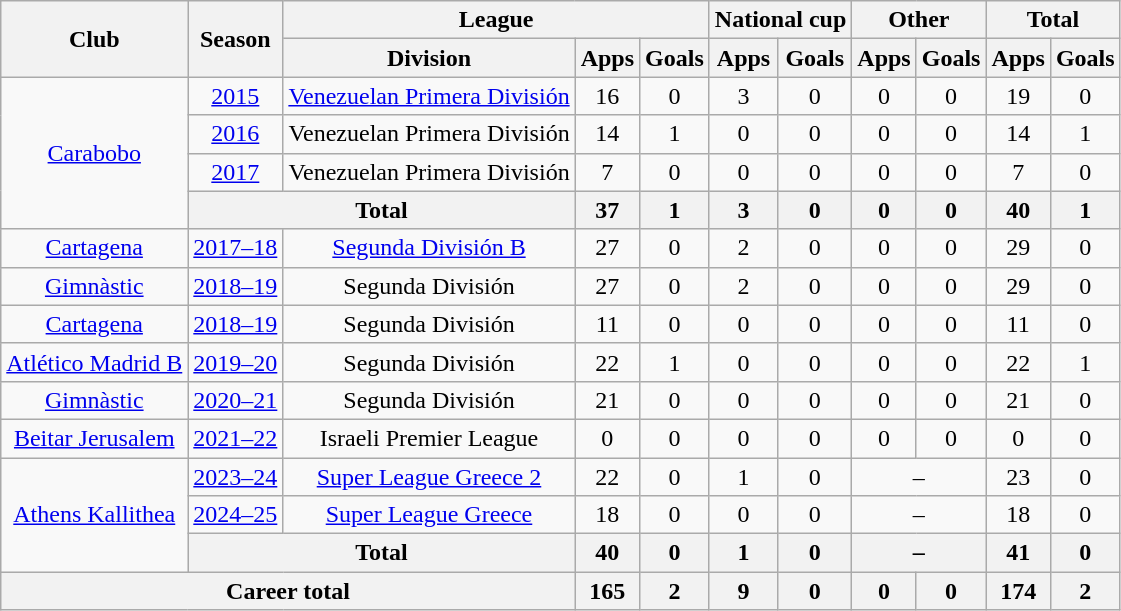<table class="wikitable" style="text-align:center">
<tr>
<th rowspan="2">Club</th>
<th rowspan="2">Season</th>
<th colspan="3">League</th>
<th colspan="2">National cup</th>
<th colspan="2">Other</th>
<th colspan="2">Total</th>
</tr>
<tr>
<th>Division</th>
<th>Apps</th>
<th>Goals</th>
<th>Apps</th>
<th>Goals</th>
<th>Apps</th>
<th>Goals</th>
<th>Apps</th>
<th>Goals</th>
</tr>
<tr>
<td rowspan="4"><a href='#'>Carabobo</a></td>
<td><a href='#'>2015</a></td>
<td><a href='#'>Venezuelan Primera División</a></td>
<td>16</td>
<td>0</td>
<td>3</td>
<td>0</td>
<td>0</td>
<td>0</td>
<td>19</td>
<td>0</td>
</tr>
<tr>
<td><a href='#'>2016</a></td>
<td>Venezuelan Primera División</td>
<td>14</td>
<td>1</td>
<td>0</td>
<td>0</td>
<td>0</td>
<td>0</td>
<td>14</td>
<td>1</td>
</tr>
<tr>
<td><a href='#'>2017</a></td>
<td>Venezuelan Primera División</td>
<td>7</td>
<td>0</td>
<td>0</td>
<td>0</td>
<td>0</td>
<td>0</td>
<td>7</td>
<td>0</td>
</tr>
<tr>
<th colspan="2">Total</th>
<th>37</th>
<th>1</th>
<th>3</th>
<th>0</th>
<th>0</th>
<th>0</th>
<th>40</th>
<th>1</th>
</tr>
<tr>
<td><a href='#'>Cartagena</a></td>
<td><a href='#'>2017–18</a></td>
<td><a href='#'>Segunda División B</a></td>
<td>27</td>
<td>0</td>
<td>2</td>
<td>0</td>
<td>0</td>
<td>0</td>
<td>29</td>
<td>0</td>
</tr>
<tr>
<td><a href='#'>Gimnàstic</a></td>
<td><a href='#'>2018–19</a></td>
<td>Segunda División</td>
<td>27</td>
<td>0</td>
<td>2</td>
<td>0</td>
<td>0</td>
<td>0</td>
<td>29</td>
<td>0</td>
</tr>
<tr>
<td><a href='#'>Cartagena</a></td>
<td><a href='#'>2018–19</a></td>
<td>Segunda División</td>
<td>11</td>
<td>0</td>
<td>0</td>
<td>0</td>
<td>0</td>
<td>0</td>
<td>11</td>
<td>0</td>
</tr>
<tr>
<td><a href='#'>Atlético Madrid B</a></td>
<td><a href='#'>2019–20</a></td>
<td>Segunda División</td>
<td>22</td>
<td>1</td>
<td>0</td>
<td>0</td>
<td>0</td>
<td>0</td>
<td>22</td>
<td>1</td>
</tr>
<tr>
<td><a href='#'>Gimnàstic</a></td>
<td><a href='#'>2020–21</a></td>
<td>Segunda División</td>
<td>21</td>
<td>0</td>
<td>0</td>
<td>0</td>
<td>0</td>
<td>0</td>
<td>21</td>
<td>0</td>
</tr>
<tr>
<td><a href='#'>Beitar Jerusalem</a></td>
<td><a href='#'>2021–22</a></td>
<td>Israeli Premier League</td>
<td>0</td>
<td>0</td>
<td>0</td>
<td>0</td>
<td>0</td>
<td>0</td>
<td>0</td>
<td>0</td>
</tr>
<tr>
<td rowspan="3"><a href='#'>Athens Kallithea</a></td>
<td><a href='#'>2023–24</a></td>
<td><a href='#'>Super League Greece 2</a></td>
<td>22</td>
<td>0</td>
<td>1</td>
<td>0</td>
<td colspan="2">–</td>
<td>23</td>
<td>0</td>
</tr>
<tr>
<td><a href='#'>2024–25</a></td>
<td><a href='#'>Super League Greece</a></td>
<td>18</td>
<td>0</td>
<td>0</td>
<td>0</td>
<td colspan="2">–</td>
<td>18</td>
<td>0</td>
</tr>
<tr>
<th colspan=2>Total</th>
<th>40</th>
<th>0</th>
<th>1</th>
<th>0</th>
<th colspan="2">–</th>
<th>41</th>
<th>0</th>
</tr>
<tr>
<th colspan=3>Career total</th>
<th>165</th>
<th>2</th>
<th>9</th>
<th>0</th>
<th>0</th>
<th>0</th>
<th>174</th>
<th>2</th>
</tr>
</table>
